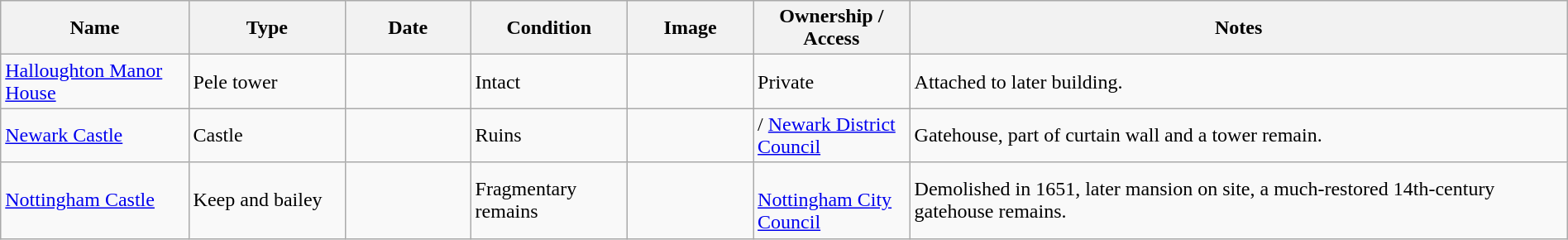<table class="wikitable sortable sticky-header" width="100%">
<tr>
<th width="12%">Name</th>
<th width="10%">Type</th>
<th width="8%">Date</th>
<th width="10%">Condition</th>
<th class="unsortable" width="94">Image</th>
<th width="10%">Ownership / Access</th>
<th class="unsortable">Notes</th>
</tr>
<tr>
<td><a href='#'>Halloughton Manor House</a></td>
<td>Pele tower</td>
<td></td>
<td>Intact</td>
<td></td>
<td>Private</td>
<td>Attached to later building.</td>
</tr>
<tr>
<td><a href='#'>Newark Castle</a></td>
<td>Castle</td>
<td></td>
<td>Ruins</td>
<td></td>
<td> / <a href='#'>Newark District Council</a></td>
<td>Gatehouse, part of curtain wall and a tower remain.</td>
</tr>
<tr>
<td><a href='#'>Nottingham Castle</a></td>
<td>Keep and bailey</td>
<td></td>
<td>Fragmentary remains</td>
<td></td>
<td><br><a href='#'>Nottingham City Council</a></td>
<td>Demolished in 1651, later mansion on site, a much-restored 14th-century gatehouse remains.</td>
</tr>
</table>
